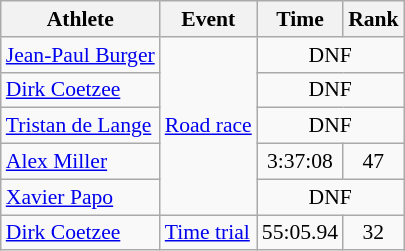<table class=wikitable style="font-size:90%;">
<tr>
<th>Athlete</th>
<th>Event</th>
<th>Time</th>
<th>Rank</th>
</tr>
<tr align=center>
<td align=left><a href='#'>Jean-Paul Burger</a></td>
<td align=left rowspan=5><a href='#'>Road race</a></td>
<td colspan=2>DNF</td>
</tr>
<tr align=center>
<td align=left><a href='#'>Dirk Coetzee</a></td>
<td colspan=2>DNF</td>
</tr>
<tr align=center>
<td align=left><a href='#'>Tristan de Lange</a></td>
<td colspan=2>DNF</td>
</tr>
<tr align=center>
<td align=left><a href='#'>Alex Miller</a></td>
<td>3:37:08</td>
<td>47</td>
</tr>
<tr align=center>
<td align=left><a href='#'>Xavier Papo</a></td>
<td colspan=2>DNF</td>
</tr>
<tr align=center>
<td align=left><a href='#'>Dirk Coetzee</a></td>
<td align=left rowspan=1><a href='#'>Time trial</a></td>
<td>55:05.94</td>
<td>32</td>
</tr>
</table>
